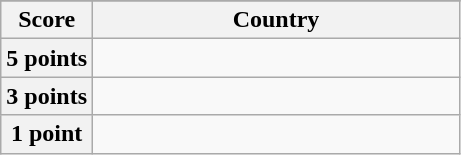<table class="wikitable">
<tr>
</tr>
<tr>
<th scope="col" width="20%">Score</th>
<th scope="col">Country</th>
</tr>
<tr>
<th scope="row">5 points</th>
<td></td>
</tr>
<tr>
<th scope="row">3 points</th>
<td></td>
</tr>
<tr>
<th scope="row">1 point</th>
<td></td>
</tr>
</table>
